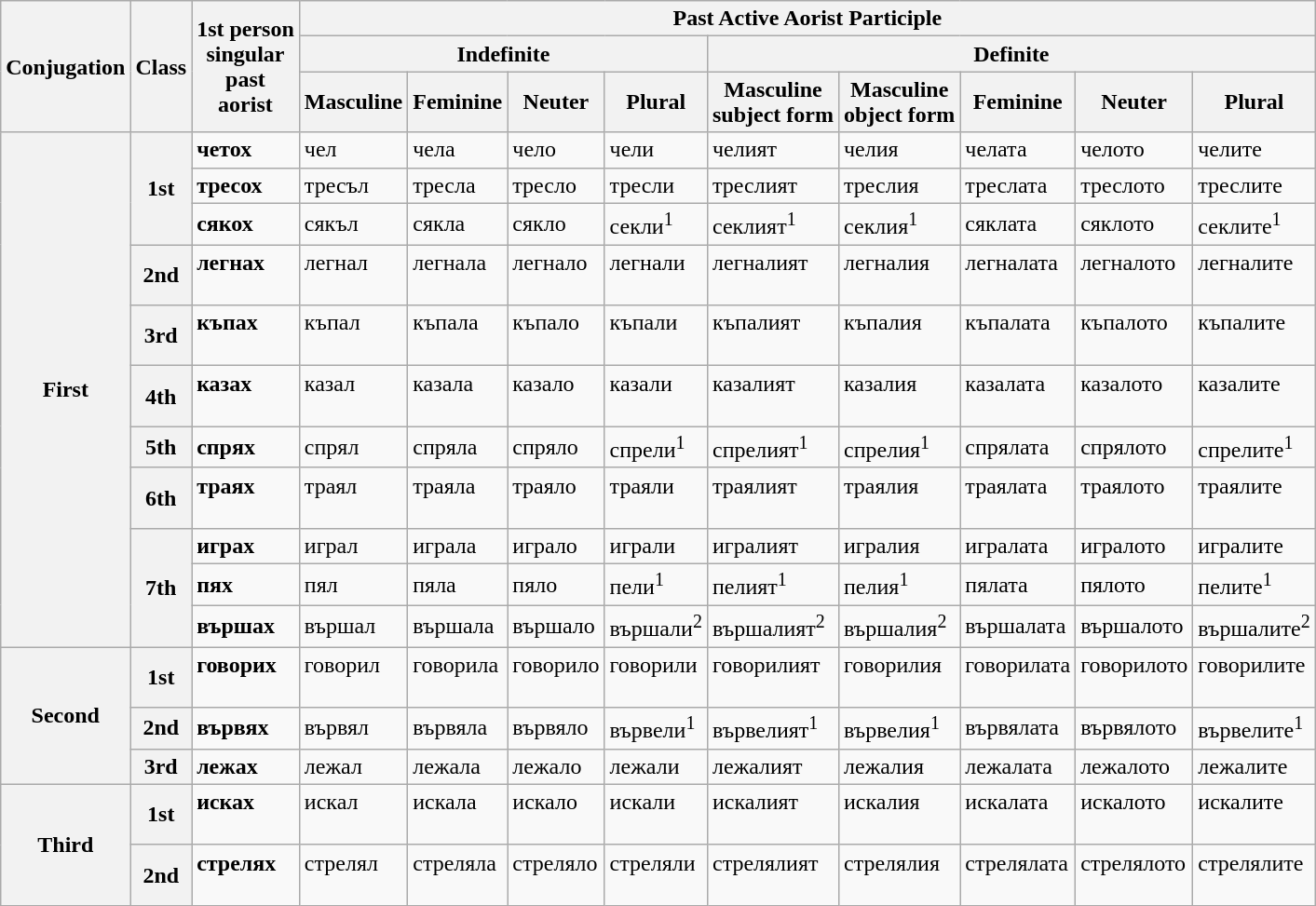<table class="wikitable">
<tr>
<th rowspan="3">Conjugation</th>
<th rowspan="3">Class</th>
<th rowspan="3">1st person<br>singular<br>past<br>aorist</th>
<th colspan="9">Past Active Aorist Participle</th>
</tr>
<tr>
<th colspan="4">Indefinite</th>
<th colspan="5">Definite</th>
</tr>
<tr>
<th>Masculine</th>
<th>Feminine</th>
<th>Neuter</th>
<th>Plural</th>
<th>Masculine<br>subject form</th>
<th>Masculine<br>object form</th>
<th>Feminine</th>
<th>Neuter</th>
<th>Plural</th>
</tr>
<tr>
<th rowspan="11">First</th>
<th rowspan="3">1st</th>
<td><strong>че<span>т</span><span>о</span><span>х</span></strong> <br></td>
<td>че<span>л</span> <br></td>
<td>че<span>ла</span> <br></td>
<td>че<span>ло</span> <br></td>
<td>че<span>ли</span> <br></td>
<td>че<span>лият</span> <br></td>
<td>че<span>лия</span> <br></td>
<td>че<span>лата</span> <br></td>
<td>че<span>лото</span> <br></td>
<td>че<span>лите</span> <br></td>
</tr>
<tr>
<td><strong>трес<span>о</span><span>х</span></strong> <br></td>
<td>трес<span>ъ</span><span>л</span> <br></td>
<td>трес<span>ла</span> <br></td>
<td>трес<span>ло</span> <br></td>
<td>трес<span>ли</span> <br></td>
<td>трес<span>лият</span> <br></td>
<td>трес<span>лия</span> <br></td>
<td>трес<span>лата</span> <br></td>
<td>трес<span>лото</span> <br></td>
<td>трес<span>лите</span> <br></td>
</tr>
<tr>
<td><strong>с<span>я</span>к<span>о</span><span>х</span></strong> <br></td>
<td>с<span>я</span>к<span>ъ</span><span>л</span> <br></td>
<td>с<span>я</span>к<span>ла</span> <br></td>
<td>с<span>я</span>к<span>ло</span> <br></td>
<td>с<span>е</span>к<span>ли</span><sup>1</sup> <br></td>
<td>с<span>е</span>к<span>лият</span><sup>1</sup> <br></td>
<td>с<span>е</span>к<span>лия</span><sup>1</sup> <br></td>
<td>с<span>я</span>к<span>лата</span> <br></td>
<td>с<span>я</span>к<span>лото</span> <br></td>
<td>с<span>е</span>к<span>лите</span><sup>1</sup> <br></td>
</tr>
<tr>
<th>2nd</th>
<td><strong>легн<span>а</span><span>х</span></strong> <br> <br></td>
<td>легн<span>а</span><span>л</span> <br> <br></td>
<td>легн<span>а</span><span>ла</span> <br> <br></td>
<td>легн<span>а</span><span>ло</span> <br> <br></td>
<td>легн<span>а</span><span>ли</span> <br> <br></td>
<td>легн<span>а</span><span>лият</span> <br> <br></td>
<td>легн<span>а</span><span>лия</span> <br> <br></td>
<td>легн<span>а</span><span>лата</span> <br> <br></td>
<td>легн<span>а</span><span>лото</span> <br> <br></td>
<td>легн<span>а</span><span>лите</span> <br> <br></td>
</tr>
<tr>
<th>3rd</th>
<td><strong>къп<span>а</span><span>х</span></strong> <br> <br></td>
<td>къп<span>а</span><span>л</span> <br> <br></td>
<td>къп<span>а</span><span>ла</span> <br> <br></td>
<td>къп<span>а</span><span>ло</span> <br> <br></td>
<td>къп<span>а</span><span>ли</span> <br> <br></td>
<td>къп<span>а</span><span>лият</span> <br> <br></td>
<td>къп<span>а</span><span>лия</span> <br> <br></td>
<td>къп<span>а</span><span>лата</span> <br> <br></td>
<td>къп<span>а</span><span>лото</span> <br> <br></td>
<td>къп<span>а</span><span>лите</span> <br> <br></td>
</tr>
<tr>
<th>4th</th>
<td><strong>ка<span>з</span><span>а</span><span>х</span></strong> <br> <br></td>
<td>ка<span>з</span><span>а</span><span>л</span> <br> <br></td>
<td>ка<span>з</span><span>а</span><span>ла</span> <br> <br></td>
<td>ка<span>з</span><span>а</span><span>ло</span> <br> <br></td>
<td>ка<span>з</span><span>а</span><span>ли</span> <br> <br></td>
<td>ка<span>з</span><span>а</span><span>лият</span> <br> <br></td>
<td>ка<span>з</span><span>а</span><span>лия</span> <br> <br></td>
<td>ка<span>з</span><span>а</span><span>лата</span> <br> <br></td>
<td>ка<span>з</span><span>а</span><span>лото</span> <br> <br></td>
<td>ка<span>з</span><span>а</span><span>лите</span> <br> <br></td>
</tr>
<tr>
<th>5th</th>
<td><strong>спр<span>я</span><span>х</span></strong> <br></td>
<td>спр<span>я</span><span>л</span> <br></td>
<td>спр<span>я</span><span>ла</span> <br></td>
<td>спр<span>я</span><span>ло</span> <br></td>
<td>спр<span>е</span><span>ли</span><sup>1</sup> <br></td>
<td>спр<span>е</span><span>лият</span><sup>1</sup> <br></td>
<td>спр<span>е</span><span>лия</span><sup>1</sup> <br></td>
<td>спр<span>я</span><span>лата</span> <br></td>
<td>спр<span>я</span><span>лото</span> <br></td>
<td>спр<span>е</span><span>лите</span><sup>1</sup> <br></td>
</tr>
<tr>
<th>6th</th>
<td><strong>тра<span>я</span><span>х</span></strong> <br> <br></td>
<td>тра<span>я</span><span>л</span> <br> <br></td>
<td>тра<span>я</span><span>ла</span> <br> <br></td>
<td>тра<span>я</span><span>ло</span> <br> <br></td>
<td>тра<span>я</span><span>ли</span> <br> <br></td>
<td>тра<span>я</span><span>лият</span> <br> <br></td>
<td>тра<span>я</span><span>лия</span> <br> <br></td>
<td>тра<span>я</span><span>лата</span> <br> <br></td>
<td>тра<span>я</span><span>лото</span> <br> <br></td>
<td>тра<span>я</span><span>лите</span> <br> <br></td>
</tr>
<tr>
<th rowspan="3">7th</th>
<td><strong>игра<span>х</span></strong> <br></td>
<td>игра<span>л</span> <br></td>
<td>игра<span>ла</span> <br></td>
<td>игра<span>ло</span> <br></td>
<td>игра<span>ли</span> <br></td>
<td>игра<span>лият</span> <br></td>
<td>игра<span>лия</span> <br></td>
<td>игра<span>лата</span> <br></td>
<td>игра<span>лото</span> <br></td>
<td>игра<span>лите</span> <br></td>
</tr>
<tr>
<td><strong>п<span>я</span><span>х</span></strong> <br></td>
<td>п<span>я</span><span>л</span> <br></td>
<td>п<span>я</span><span>ла</span> <br></td>
<td>п<span>я</span><span>ло</span> <br></td>
<td>п<span>е</span><span>ли</span><sup>1</sup> <br></td>
<td>п<span>е</span><span>лият</span><sup>1</sup> <br></td>
<td>п<span>е</span><span>лия</span><sup>1</sup> <br></td>
<td>п<span>я</span><span>лата</span> <br></td>
<td>п<span>я</span><span>лото</span> <br></td>
<td>п<span>е</span><span>лите</span><sup>1</sup> <br></td>
</tr>
<tr>
<td><strong>върш<span>а</span><span>х</span></strong> <br></td>
<td>върш<span>а</span><span>л</span> <br></td>
<td>върш<span>а</span><span>ла</span> <br></td>
<td>върш<span>а</span><span>ло</span> <br></td>
<td>върш<span>а</span><span>ли</span><sup>2</sup> <br></td>
<td>върш<span>а</span><span>лият</span><sup>2</sup> <br></td>
<td>върш<span>а</span><span>лия</span><sup>2</sup> <br></td>
<td>върш<span>а</span><span>лата</span> <br></td>
<td>върш<span>а</span><span>лото</span> <br></td>
<td>върш<span>а</span><span>лите</span><sup>2</sup> <br></td>
</tr>
<tr>
<th rowspan="3">Second</th>
<th>1st</th>
<td><strong>говор<span>и</span><span>х</span></strong> <br> <br></td>
<td>говор<span>и</span><span>л</span> <br> <br></td>
<td>говор<span>и</span><span>ла</span> <br> <br></td>
<td>говор<span>и</span><span>ло</span> <br> <br></td>
<td>говор<span>и</span><span>ли</span> <br> <br></td>
<td>говор<span>и</span><span>лият</span> <br> <br></td>
<td>говор<span>и</span><span>лия</span> <br> <br></td>
<td>говор<span>и</span><span>лата</span> <br> <br></td>
<td>говор<span>и</span><span>лото</span> <br> <br></td>
<td>говор<span>и</span><span>лите</span> <br> <br></td>
</tr>
<tr>
<th>2nd</th>
<td><strong>върв<span>я</span><span>х</span></strong> <br></td>
<td>върв<span>я</span><span>л</span> <br></td>
<td>върв<span>я</span><span>ла</span> <br></td>
<td>върв<span>я</span><span>ло</span> <br></td>
<td>върв<span>е</span><span>ли</span><sup>1</sup> <br></td>
<td>върв<span>е</span><span>лият</span><sup>1</sup> <br></td>
<td>върв<span>е</span><span>лия</span><sup>1</sup> <br></td>
<td>върв<span>я</span><span>лата</span> <br></td>
<td>върв<span>я</span><span>лото</span> <br></td>
<td>върв<span>е</span><span>лите</span><sup>1</sup> <br></td>
</tr>
<tr>
<th>3rd</th>
<td><strong>леж<span>а</span><span>х</span></strong> <br></td>
<td>леж<span>а</span><span>л</span> <br></td>
<td>леж<span>а</span><span>ла</span> <br></td>
<td>леж<span>а</span><span>ло</span> <br></td>
<td>леж<span>а</span><span>ли</span> <br></td>
<td>леж<span>а</span><span>лият</span> <br></td>
<td>леж<span>а</span><span>лия</span> <br></td>
<td>леж<span>а</span><span>лата</span> <br></td>
<td>леж<span>а</span><span>лото</span> <br></td>
<td>леж<span>а</span><span>лите</span> <br></td>
</tr>
<tr>
<th rowspan="2">Third</th>
<th>1st</th>
<td><strong>иска<span>х</span></strong> <br> <br></td>
<td>иска<span>л</span> <br> <br></td>
<td>иска<span>ла</span> <br> <br></td>
<td>иска<span>ло</span> <br> <br></td>
<td>иска<span>ли</span> <br> <br></td>
<td>иска<span>лият</span> <br> <br></td>
<td>иска<span>лия</span> <br> <br></td>
<td>иска<span>лата</span> <br> <br></td>
<td>иска<span>лото</span> <br> <br></td>
<td>иска<span>лите</span> <br> <br></td>
</tr>
<tr>
<th>2nd</th>
<td><strong>стреля<span>х</span></strong> <br> <br></td>
<td>стреля<span>л</span> <br> <br></td>
<td>стреля<span>ла</span> <br> <br></td>
<td>стреля<span>ло</span> <br> <br></td>
<td>стреля<span>ли</span> <br> <br></td>
<td>стреля<span>лият</span> <br> <br></td>
<td>стреля<span>лия</span> <br> <br></td>
<td>стреля<span>лата</span> <br> <br></td>
<td>стреля<span>лото</span> <br> <br></td>
<td>стреля<span>лите</span> <br> <br></td>
</tr>
</table>
